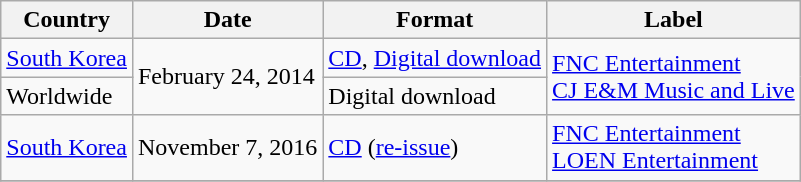<table class="wikitable">
<tr>
<th>Country</th>
<th>Date</th>
<th>Format</th>
<th>Label</th>
</tr>
<tr>
<td rowspan=1><a href='#'>South Korea</a></td>
<td rowspan=2>February 24, 2014</td>
<td><a href='#'>CD</a>, <a href='#'>Digital download</a></td>
<td rowspan=2><a href='#'>FNC Entertainment</a><br><a href='#'>CJ E&M Music and Live</a></td>
</tr>
<tr>
<td rowspan=1>Worldwide</td>
<td>Digital download</td>
</tr>
<tr>
<td rowspan=1><a href='#'>South Korea</a></td>
<td rowspan=1>November 7, 2016</td>
<td rowspan=1><a href='#'>CD</a> (<a href='#'>re-issue</a>)</td>
<td rowspan=1><a href='#'>FNC Entertainment</a><br><a href='#'>LOEN Entertainment</a></td>
</tr>
<tr>
</tr>
</table>
